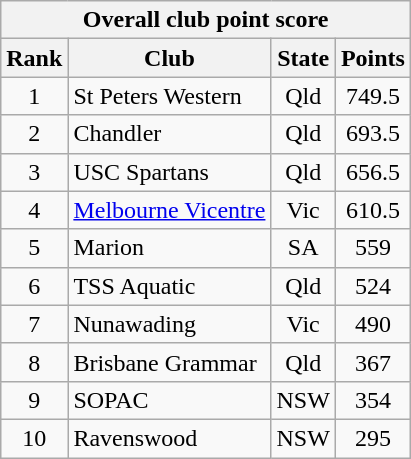<table class="wikitable" style="text-align:center">
<tr>
<th colspan=4>Overall club point score</th>
</tr>
<tr>
<th>Rank</th>
<th>Club</th>
<th>State</th>
<th>Points</th>
</tr>
<tr>
<td>1</td>
<td align=left>St Peters Western</td>
<td>Qld</td>
<td>749.5</td>
</tr>
<tr>
<td>2</td>
<td align=left>Chandler</td>
<td>Qld</td>
<td>693.5</td>
</tr>
<tr>
<td>3</td>
<td align=left>USC Spartans</td>
<td>Qld</td>
<td>656.5</td>
</tr>
<tr>
<td>4</td>
<td align=left><a href='#'>Melbourne Vicentre</a></td>
<td>Vic</td>
<td>610.5</td>
</tr>
<tr>
<td>5</td>
<td align=left>Marion</td>
<td>SA</td>
<td>559</td>
</tr>
<tr>
<td>6</td>
<td align=left>TSS Aquatic</td>
<td>Qld</td>
<td>524</td>
</tr>
<tr>
<td>7</td>
<td align=left>Nunawading</td>
<td>Vic</td>
<td>490</td>
</tr>
<tr>
<td>8</td>
<td align=left>Brisbane Grammar</td>
<td>Qld</td>
<td>367</td>
</tr>
<tr>
<td>9</td>
<td align=left>SOPAC</td>
<td>NSW</td>
<td>354</td>
</tr>
<tr>
<td>10</td>
<td align=left>Ravenswood</td>
<td>NSW</td>
<td>295</td>
</tr>
</table>
